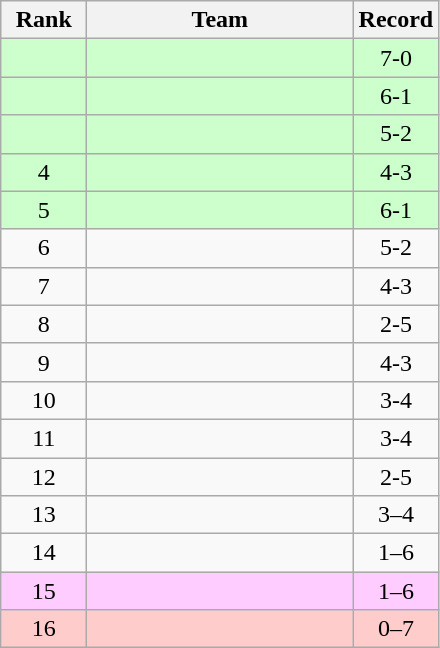<table class="wikitable" style="text-align: center">
<tr>
<th width=50>Rank</th>
<th width=170>Team</th>
<th width=50>Record</th>
</tr>
<tr bgcolor=#ccffcc>
<td></td>
<td align=left></td>
<td>7-0</td>
</tr>
<tr bgcolor=#ccffcc>
<td></td>
<td align=left></td>
<td>6-1</td>
</tr>
<tr bgcolor=#ccffcc>
<td></td>
<td align=left></td>
<td>5-2</td>
</tr>
<tr bgcolor=#ccffcc>
<td>4</td>
<td align=left></td>
<td>4-3</td>
</tr>
<tr bgcolor=#ccffcc>
<td>5</td>
<td align=left></td>
<td>6-1</td>
</tr>
<tr>
<td>6</td>
<td align=left></td>
<td>5-2</td>
</tr>
<tr>
<td>7</td>
<td align=left></td>
<td>4-3</td>
</tr>
<tr>
<td>8</td>
<td align=left></td>
<td>2-5</td>
</tr>
<tr>
<td>9</td>
<td align=left></td>
<td>4-3</td>
</tr>
<tr>
<td>10</td>
<td align=left></td>
<td>3-4</td>
</tr>
<tr>
<td>11</td>
<td align=left></td>
<td>3-4</td>
</tr>
<tr>
<td>12</td>
<td align=left></td>
<td>2-5</td>
</tr>
<tr>
<td>13</td>
<td align=left></td>
<td>3–4</td>
</tr>
<tr>
<td>14</td>
<td align=left></td>
<td>1–6</td>
</tr>
<tr bgcolor=#ffccff>
<td>15</td>
<td align=left></td>
<td>1–6</td>
</tr>
<tr bgcolor=#ffcccc>
<td>16</td>
<td align=left></td>
<td>0–7</td>
</tr>
</table>
